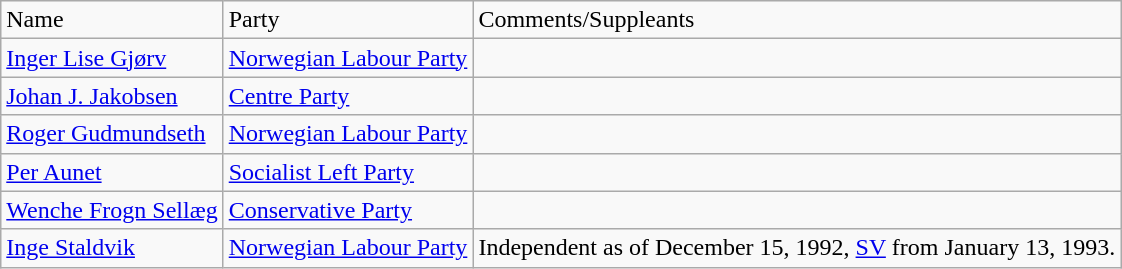<table class="wikitable">
<tr>
<td>Name</td>
<td>Party</td>
<td>Comments/Suppleants</td>
</tr>
<tr>
<td><a href='#'>Inger Lise Gjørv</a></td>
<td><a href='#'>Norwegian Labour Party</a></td>
<td></td>
</tr>
<tr>
<td><a href='#'>Johan J. Jakobsen</a></td>
<td><a href='#'>Centre Party</a></td>
<td></td>
</tr>
<tr>
<td><a href='#'>Roger Gudmundseth</a></td>
<td><a href='#'>Norwegian Labour Party</a></td>
<td></td>
</tr>
<tr>
<td><a href='#'>Per Aunet</a></td>
<td><a href='#'>Socialist Left Party</a></td>
<td></td>
</tr>
<tr>
<td><a href='#'>Wenche Frogn Sellæg</a></td>
<td><a href='#'>Conservative Party</a></td>
<td></td>
</tr>
<tr>
<td><a href='#'>Inge Staldvik</a></td>
<td><a href='#'>Norwegian Labour Party</a></td>
<td>Independent as of December 15, 1992, <a href='#'>SV</a> from January 13, 1993.</td>
</tr>
</table>
